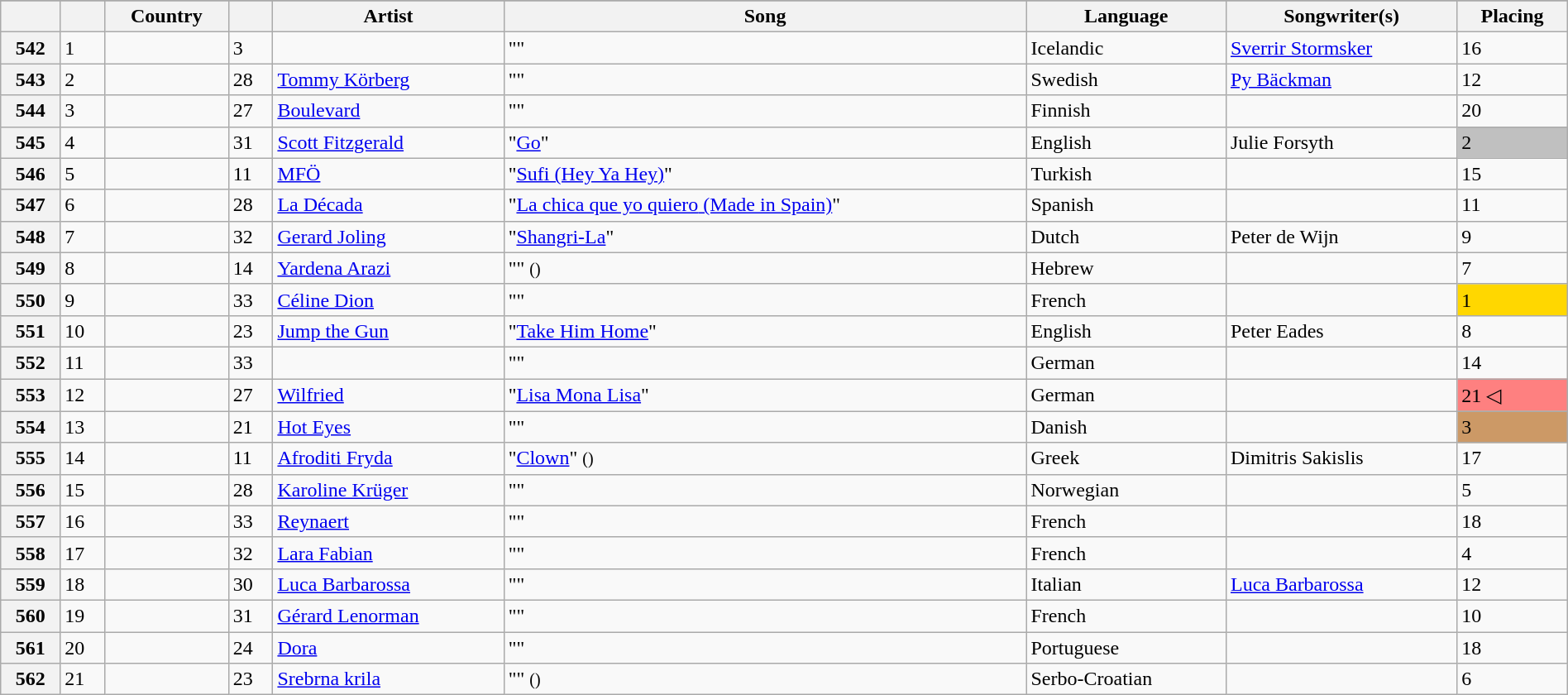<table class="wikitable plainrowheaders" style="width:100%">
<tr>
</tr>
<tr>
<th scope="col"></th>
<th scope="col"></th>
<th scope="col">Country</th>
<th scope="col"></th>
<th scope="col">Artist</th>
<th scope="col">Song</th>
<th scope="col">Language</th>
<th scope="col">Songwriter(s)</th>
<th scope="col">Placing</th>
</tr>
<tr>
<th scope="row">542</th>
<td>1</td>
<td></td>
<td>3</td>
<td></td>
<td>""</td>
<td>Icelandic</td>
<td><a href='#'>Sverrir Stormsker</a></td>
<td>16</td>
</tr>
<tr>
<th scope="row">543</th>
<td>2</td>
<td></td>
<td>28</td>
<td><a href='#'>Tommy Körberg</a></td>
<td>""</td>
<td>Swedish</td>
<td><a href='#'>Py Bäckman</a></td>
<td>12</td>
</tr>
<tr>
<th scope="row">544</th>
<td>3</td>
<td></td>
<td>27</td>
<td><a href='#'>Boulevard</a></td>
<td>""</td>
<td>Finnish</td>
<td></td>
<td>20</td>
</tr>
<tr>
<th scope="row">545</th>
<td>4</td>
<td></td>
<td>31</td>
<td><a href='#'>Scott Fitzgerald</a></td>
<td>"<a href='#'>Go</a>"</td>
<td>English</td>
<td>Julie Forsyth</td>
<td bgcolor="silver">2</td>
</tr>
<tr>
<th scope="row">546</th>
<td>5</td>
<td></td>
<td>11</td>
<td><a href='#'>MFÖ</a></td>
<td>"<a href='#'>Sufi (Hey Ya Hey)</a>"</td>
<td>Turkish</td>
<td></td>
<td>15</td>
</tr>
<tr>
<th scope="row">547</th>
<td>6</td>
<td></td>
<td>28</td>
<td><a href='#'>La Década</a></td>
<td>"<a href='#'><span>La chica que yo quiero</span> (Made in Spain)</a>"</td>
<td>Spanish</td>
<td></td>
<td>11</td>
</tr>
<tr>
<th scope="row">548</th>
<td>7</td>
<td></td>
<td>32</td>
<td><a href='#'>Gerard Joling</a></td>
<td>"<a href='#'>Shangri-La</a>"</td>
<td>Dutch</td>
<td>Peter de Wijn</td>
<td>9</td>
</tr>
<tr>
<th scope="row">549</th>
<td>8</td>
<td></td>
<td>14</td>
<td><a href='#'>Yardena Arazi</a></td>
<td>"" <small>()</small></td>
<td>Hebrew</td>
<td></td>
<td>7</td>
</tr>
<tr>
<th scope="row">550</th>
<td>9</td>
<td></td>
<td>33</td>
<td><a href='#'>Céline Dion</a></td>
<td>""</td>
<td>French</td>
<td></td>
<td bgcolor="gold">1</td>
</tr>
<tr>
<th scope="row">551</th>
<td>10</td>
<td></td>
<td>23</td>
<td><a href='#'>Jump the Gun</a></td>
<td>"<a href='#'>Take Him Home</a>"</td>
<td>English</td>
<td>Peter Eades</td>
<td>8</td>
</tr>
<tr>
<th scope="row">552</th>
<td>11</td>
<td></td>
<td>33</td>
<td></td>
<td>""</td>
<td>German</td>
<td></td>
<td>14</td>
</tr>
<tr>
<th scope="row">553</th>
<td>12</td>
<td></td>
<td>27</td>
<td><a href='#'>Wilfried</a></td>
<td>"<a href='#'>Lisa Mona Lisa</a>"</td>
<td>German</td>
<td></td>
<td bgcolor="#FE8080">21 ◁</td>
</tr>
<tr>
<th scope="row">554</th>
<td>13</td>
<td></td>
<td>21</td>
<td><a href='#'>Hot Eyes</a></td>
<td>"<span>"</span></td>
<td>Danish</td>
<td></td>
<td bgcolor="#C96">3</td>
</tr>
<tr>
<th scope="row">555</th>
<td>14</td>
<td></td>
<td>11</td>
<td><a href='#'>Afroditi Fryda</a></td>
<td>"<a href='#'>Clown</a>" <small>()</small></td>
<td>Greek</td>
<td>Dimitris Sakislis</td>
<td>17</td>
</tr>
<tr>
<th scope="row">556</th>
<td>15</td>
<td></td>
<td>28</td>
<td><a href='#'>Karoline Krüger</a></td>
<td>""</td>
<td>Norwegian</td>
<td></td>
<td>5</td>
</tr>
<tr>
<th scope="row">557</th>
<td>16</td>
<td></td>
<td>33</td>
<td><a href='#'>Reynaert</a></td>
<td>""</td>
<td>French</td>
<td></td>
<td>18</td>
</tr>
<tr>
<th scope="row">558</th>
<td>17</td>
<td></td>
<td>32</td>
<td><a href='#'>Lara Fabian</a></td>
<td>""</td>
<td>French</td>
<td></td>
<td>4</td>
</tr>
<tr>
<th scope="row">559</th>
<td>18</td>
<td></td>
<td>30</td>
<td><a href='#'>Luca Barbarossa</a></td>
<td>""</td>
<td>Italian</td>
<td><a href='#'>Luca Barbarossa</a></td>
<td>12</td>
</tr>
<tr>
<th scope="row">560</th>
<td>19</td>
<td></td>
<td>31</td>
<td><a href='#'>Gérard Lenorman</a></td>
<td>""</td>
<td>French</td>
<td></td>
<td>10</td>
</tr>
<tr>
<th scope="row">561</th>
<td>20</td>
<td></td>
<td>24</td>
<td><a href='#'>Dora</a></td>
<td>""</td>
<td>Portuguese</td>
<td></td>
<td>18</td>
</tr>
<tr>
<th scope="row">562</th>
<td>21</td>
<td></td>
<td>23</td>
<td><a href='#'>Srebrna krila</a></td>
<td>"" <small>()</small></td>
<td>Serbo-Croatian</td>
<td></td>
<td>6</td>
</tr>
</table>
